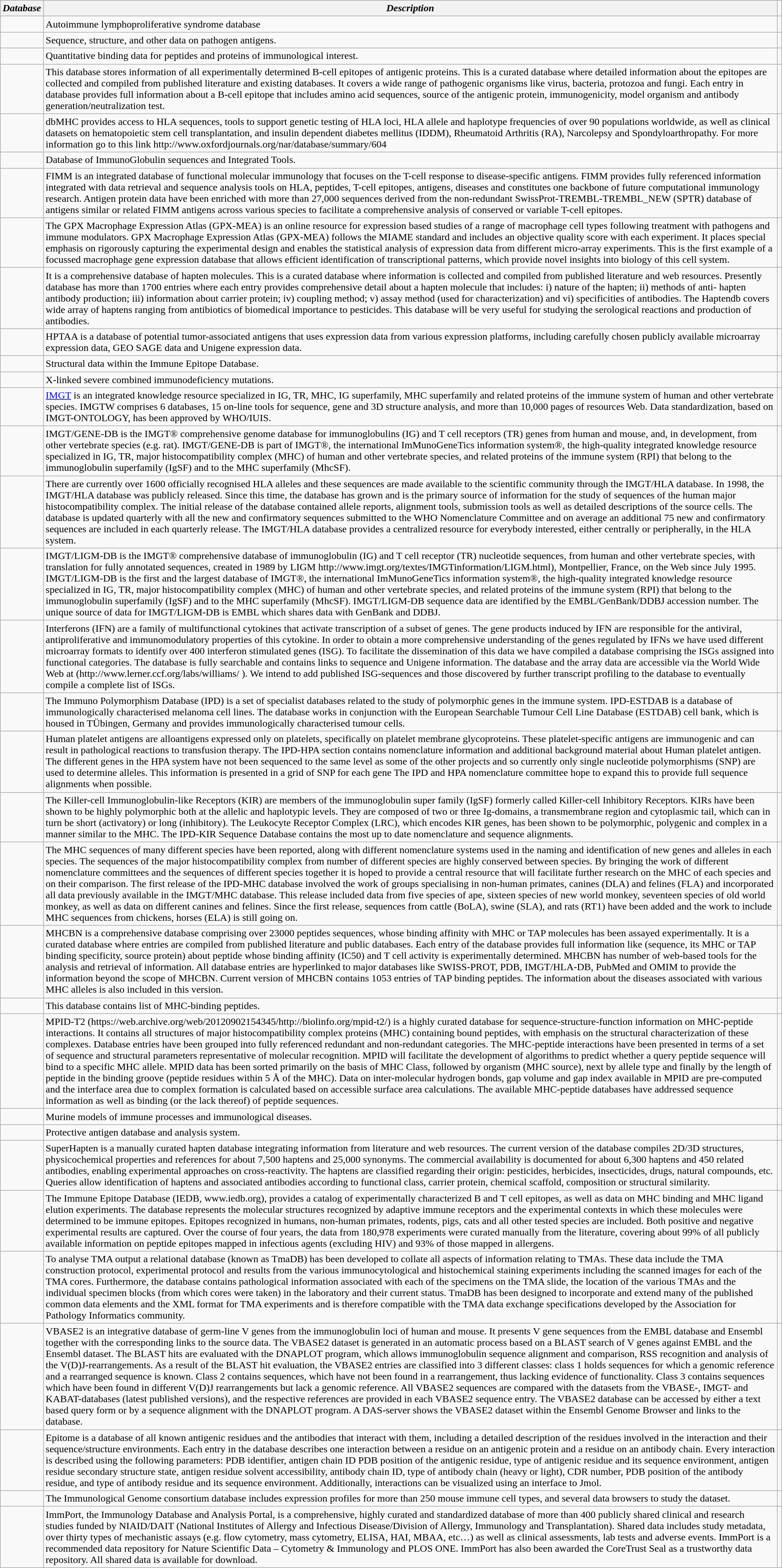<table class="wikitable">
<tr>
<th><em>Database</em></th>
<th><em>Description</em></th>
</tr>
<tr>
<td></td>
<td>Autoimmune lymphoproliferative syndrome database</td>
<td></td>
</tr>
<tr>
<td></td>
<td>Sequence, structure, and other data on pathogen antigens.</td>
<td></td>
</tr>
<tr>
<td></td>
<td>Quantitative binding data for peptides and proteins of immunological interest.</td>
<td></td>
</tr>
<tr>
<td></td>
<td>This database stores information of all experimentally determined B-cell epitopes of antigenic proteins. This is a curated database where detailed information about the epitopes are collected and compiled from published literature and existing databases. It covers a wide range of pathogenic organisms like virus, bacteria, protozoa and fungi. Each entry in database provides full information about a B-cell epitope that includes amino acid sequences, source of the antigenic protein, immunogenicity, model organism and antibody generation/neutralization test.</td>
<td></td>
</tr>
<tr>
<td></td>
<td>dbMHC provides access to HLA sequences, tools to support genetic testing of HLA loci, HLA allele and haplotype frequencies of over 90 populations worldwide, as well as clinical datasets on hematopoietic stem cell transplantation, and insulin dependent diabetes mellitus (IDDM), Rheumatoid Arthritis (RA), Narcolepsy and Spondyloarthropathy. For more information go to this link http://www.oxfordjournals.org/nar/database/summary/604</td>
<td></td>
</tr>
<tr>
<td></td>
<td>Database of ImmunoGlobulin sequences and Integrated Tools.</td>
<td></td>
</tr>
<tr>
<td></td>
<td>FIMM is an integrated database of functional molecular immunology that focuses on the T-cell response to disease-specific antigens. FIMM provides fully referenced information integrated with data retrieval and sequence analysis tools on HLA, peptides, T-cell epitopes, antigens, diseases and constitutes one backbone of future computational immunology research. Antigen protein data have been enriched with more than 27,000 sequences derived from the non-redundant SwissProt-TREMBL-TREMBL_NEW (SPTR) database of antigens similar or related FIMM antigens across various species to facilitate a comprehensive analysis of conserved or variable T-cell epitopes.</td>
<td></td>
</tr>
<tr>
<td></td>
<td>The GPX Macrophage Expression Atlas (GPX-MEA) is an online resource for expression based studies of a range of macrophage cell types following treatment with pathogens and immune modulators. GPX Macrophage Expression Atlas (GPX-MEA) follows the MIAME standard and includes an objective quality score with each experiment. It places special emphasis on rigorously capturing the experimental design and enables the statistical analysis of expression data from different micro-array experiments. This is the first example of a focussed macrophage gene expression database that allows efficient identification of transcriptional patterns, which provide novel insights into biology of this cell system.</td>
<td></td>
</tr>
<tr>
<td></td>
<td>It is a comprehensive database of hapten molecules. This is a curated database where information is collected and compiled from published literature and web resources. Presently database has more than 1700 entries where each entry provides comprehensive detail about a hapten molecule that includes: i) nature of the hapten; ii) methods of anti- hapten antibody production; iii) information about carrier protein; iv) coupling method; v) assay method (used for characterization) and vi) specificities of antibodies. The Haptendb covers wide array of haptens ranging from antibiotics of biomedical importance to pesticides. This database will be very useful for studying the serological reactions and production of antibodies.</td>
<td></td>
</tr>
<tr>
<td> </td>
<td>HPTAA is a database of potential tumor-associated antigens that uses expression data from various expression platforms, including carefully chosen publicly available microarray expression data, GEO SAGE data and Unigene expression data.</td>
<td></td>
</tr>
<tr>
<td></td>
<td>Structural data within the Immune Epitope Database.</td>
<td></td>
</tr>
<tr>
<td></td>
<td>X-linked severe combined immunodeficiency mutations.</td>
<td></td>
</tr>
<tr>
<td> </td>
<td><a href='#'>IMGT</a> is an integrated knowledge resource specialized in IG, TR, MHC, IG superfamily, MHC superfamily and related proteins of the immune system of human and other vertebrate species. IMGTW comprises 6 databases, 15 on-line tools for sequence, gene and 3D structure analysis, and more than 10,000 pages of resources Web. Data standardization, based on IMGT-ONTOLOGY, has been approved by WHO/IUIS.</td>
</tr>
<tr>
<td></td>
<td>IMGT/GENE-DB is the IMGT® comprehensive genome database for immunoglobulins (IG) and T cell receptors (TR) genes from human and mouse, and, in development, from other vertebrate species (e.g. rat). IMGT/GENE-DB is part of IMGT®, the international ImMunoGeneTics information system®, the high-quality integrated knowledge resource specialized in IG, TR, major histocompatibility complex (MHC) of human and other vertebrate species, and related proteins of the immune system (RPI) that belong to the immunoglobulin superfamily (IgSF) and to the MHC superfamily (MhcSF).</td>
<td></td>
</tr>
<tr>
<td></td>
<td>There are currently over 1600 officially recognised HLA alleles and these sequences are made available to the scientific community through the IMGT/HLA database. In 1998, the IMGT/HLA database was publicly released. Since this time, the database has grown and is the primary source of information for the study of sequences of the human major histocompatibility complex. The initial release of the database contained allele reports, alignment tools, submission tools as well as detailed descriptions of the source cells. The database is updated quarterly with all the new and confirmatory sequences submitted to the WHO Nomenclature Committee and on average an additional 75 new and confirmatory sequences are included in each quarterly release. The IMGT/HLA database provides a centralized resource for everybody interested, either centrally or peripherally, in the HLA system.</td>
<td></td>
</tr>
<tr>
<td></td>
<td>IMGT/LIGM-DB is the IMGT® comprehensive database of immunoglobulin (IG) and T cell receptor (TR) nucleotide sequences, from human and other vertebrate species, with translation for fully annotated sequences, created in 1989 by LIGM http://www.imgt.org/textes/IMGTinformation/LIGM.html), Montpellier, France, on the Web since July 1995. IMGT/LIGM-DB is the first and the largest database of IMGT®, the international ImMunoGeneTics information system®, the high-quality integrated knowledge resource specialized in IG, TR, major histocompatibility complex (MHC) of human and other vertebrate species, and related proteins of the immune system (RPI) that belong to the immunoglobulin superfamily (IgSF) and to the MHC superfamily (MhcSF). IMGT/LIGM-DB sequence data are identified by the EMBL/GenBank/DDBJ accession number. The unique source of data for IMGT/LIGM-DB is EMBL which shares data with GenBank and DDBJ.</td>
<td></td>
</tr>
<tr>
<td></td>
<td>Interferons (IFN) are a family of multifunctional cytokines that activate transcription of a subset of genes. The gene products induced by IFN are responsible for the antiviral, antiproliferative and immunomodulatory properties of this cytokine. In order to obtain a more comprehensive understanding of the genes regulated by IFNs we have used different microarray formats to identify over 400 interferon stimulated genes (ISG). To facilitate the dissemination of this data we have compiled a database comprising the ISGs assigned into functional categories. The database is fully searchable and contains links to sequence and Unigene information. The database and the array data are accessible via the World Wide Web at (http://www.lerner.ccf.org/labs/williams/ ). We intend to add published ISG-sequences and those discovered by further transcript profiling to the database to eventually compile a complete list of ISGs.</td>
<td></td>
</tr>
<tr>
<td></td>
<td>The Immuno Polymorphism Database (IPD) is a set of specialist databases related to the study of polymorphic genes in the immune system. IPD-ESTDAB is a database of immunologically characterised melanoma cell lines. The database works in conjunction with the European Searchable Tumour Cell Line Database (ESTDAB) cell bank, which is housed in TÜbingen, Germany and provides immunologically characterised tumour cells.</td>
<td></td>
</tr>
<tr>
<td></td>
<td>Human platelet antigens are alloantigens expressed only on platelets, specifically on platelet membrane glycoproteins. These platelet-specific antigens are immunogenic and can result in pathological reactions to transfusion therapy. The IPD-HPA section contains nomenclature information and additional background material about Human platelet antigen. The different genes in the HPA system have not been sequenced to the same level as some of the other projects and so currently only single nucleotide polymorphisms (SNP) are used to determine alleles. This information is presented in a grid of SNP for each gene The IPD and HPA nomenclature committee hope to expand this to provide full sequence alignments when possible.</td>
<td></td>
</tr>
<tr>
<td></td>
<td>The Killer-cell Immunoglobulin-like Receptors (KIR) are members of the immunoglobulin super family (IgSF) formerly called Killer-cell Inhibitory Receptors. KIRs have been shown to be highly polymorphic both at the allelic and haplotypic levels. They are composed of two or three Ig-domains, a transmembrane region and cytoplasmic tail, which can in turn be short (activatory) or long (inhibitory). The Leukocyte Receptor Complex (LRC), which encodes KIR genes, has been shown to be polymorphic, polygenic and complex in a manner similar to the MHC. The IPD-KIR Sequence Database contains the most up to date nomenclature and sequence alignments.</td>
<td></td>
</tr>
<tr>
<td></td>
<td>The MHC sequences of many different species have been reported, along with different nomenclature systems used in the naming and identification of new genes and alleles in each species. The sequences of the major histocompatibility complex from number of different species are highly conserved between species. By bringing the work of different nomenclature committees and the sequences of different species together it is hoped to provide a central resource that will facilitate further research on the MHC of each species and on their comparison. The first release of the IPD-MHC database involved the work of groups specialising in non-human primates, canines (DLA) and felines (FLA) and incorporated all data previously available in the IMGT/MHC database. This release included data from five species of ape, sixteen species of new world monkey, seventeen species of old world monkey, as well as data on different canines and felines. Since the first release, sequences from cattle (BoLA), swine (SLA), and rats (RT1) have been added and the work to include MHC sequences from chickens, horses (ELA) is still going on.</td>
<td></td>
</tr>
<tr>
<td></td>
<td>MHCBN is a comprehensive database comprising over 23000 peptides sequences, whose binding affinity with MHC or TAP molecules has been assayed experimentally. It is a curated database where entries are compiled from published literature and public databases. Each entry of the database provides full information like (sequence, its MHC or TAP binding specificity, source protein) about peptide whose binding affinity (IC50) and T cell activity is experimentally determined. MHCBN has number of web-based tools for the analysis and retrieval of information. All database entries are hyperlinked to major databases like SWISS-PROT, PDB, IMGT/HLA-DB, PubMed and OMIM to provide the information beyond the scope of MHCBN. Current version of MHCBN contains 1053 entries of TAP binding peptides. The information about the diseases associated with various MHC alleles is also included in this version.</td>
<td></td>
</tr>
<tr>
<td></td>
<td>This database contains list of MHC-binding peptides.</td>
<td></td>
</tr>
<tr>
<td></td>
<td>MPID-T2 (https://web.archive.org/web/20120902154345/http://biolinfo.org/mpid-t2/) is a highly curated database for sequence-structure-function information on MHC-peptide interactions. It contains all structures of major histocompatibility complex proteins (MHC) containing bound peptides, with emphasis on the structural characterization of these complexes. Database entries have been grouped into fully referenced redundant and non-redundant categories. The MHC-peptide interactions have been presented in terms of a set of sequence and structural parameters representative of molecular recognition. MPID will facilitate the development of algorithms to predict whether a query peptide sequence will bind to a specific MHC allele. MPID data has been sorted primarily on the basis of MHC Class, followed by organism (MHC source), next by allele type and finally by the length of peptide in the binding groove (peptide residues within 5 Å of the MHC). Data on inter-molecular hydrogen bonds, gap volume and gap index available in MPID are pre-computed and the interface area due to complex formation is calculated based on accessible surface area calculations. The available MHC-peptide databases have addressed sequence information as well as binding (or the lack thereof) of peptide sequences.</td>
<td></td>
</tr>
<tr>
<td> </td>
<td>Murine models of immune processes and immunological diseases.</td>
<td></td>
</tr>
<tr>
<td> </td>
<td>Protective antigen database and analysis system.</td>
<td></td>
</tr>
<tr>
<td></td>
<td>SuperHapten is a manually curated hapten database integrating information from literature and web resources. The current version of the database compiles 2D/3D structures, physicochemical properties and references for about 7,500 haptens and 25,000 synonyms. The commercial availability is documented for about 6,300 haptens and 450 related antibodies, enabling experimental approaches on cross-reactivity. The haptens are classified regarding their origin: pesticides, herbicides, insecticides, drugs, natural compounds, etc. Queries allow identification of haptens and associated antibodies according to functional class, carrier protein, chemical scaffold, composition or structural similarity.</td>
<td></td>
</tr>
<tr>
<td></td>
<td>The Immune Epitope Database (IEDB, www.iedb.org), provides a catalog of experimentally characterized B and T cell epitopes, as well as data on MHC binding and MHC ligand elution experiments. The database represents the molecular structures recognized by adaptive immune receptors and the experimental contexts in which these molecules were determined to be immune epitopes. Epitopes recognized in humans, non-human primates, rodents, pigs, cats and all other tested species are included. Both positive and negative experimental results are captured. Over the course of four years, the data from 180,978 experiments were curated manually from the literature, covering about 99% of all publicly available information on peptide epitopes mapped in infectious agents (excluding HIV) and 93% of those mapped in allergens.</td>
<td></td>
</tr>
<tr>
<td></td>
<td>To analyse TMA output a relational database (known as TmaDB) has been developed to collate all aspects of information relating to TMAs. These data include the TMA construction protocol, experimental protocol and results from the various immunocytological and histochemical staining experiments including the scanned images for each of the TMA cores. Furthermore, the database contains pathological information associated with each of the specimens on the TMA slide, the location of the various TMAs and the individual specimen blocks (from which cores were taken) in the laboratory and their current status. TmaDB has been designed to incorporate and extend many of the published common data elements and the XML format for TMA experiments and is therefore compatible with the TMA data exchange specifications developed by the Association for Pathology Informatics community.</td>
<td></td>
</tr>
<tr>
<td></td>
<td>VBASE2 is an integrative database of germ-line V genes from the immunoglobulin loci of human and mouse. It presents V gene sequences from the EMBL database and Ensembl together with the corresponding links to the source data. The VBASE2 dataset is generated in an automatic process based on a BLAST search of V genes against EMBL and the Ensembl dataset. The BLAST hits are evaluated with the DNAPLOT program, which allows immunoglobulin sequence alignment and comparison, RSS recognition and analysis of the V(D)J-rearrangements. As a result of the BLAST hit evaluation, the VBASE2 entries are classified into 3 different classes: class 1 holds sequences for which a genomic reference and a rearranged sequence is known. Class 2 contains sequences, which have not been found in a rearrangement, thus lacking evidence of functionality. Class 3 contains sequences which have been found in different V(D)J rearrangements but lack a genomic reference. All VBASE2 sequences are compared with the datasets from the VBASE-, IMGT- and KABAT-databases (latest published versions), and the respective references are provided in each VBASE2 sequence entry. The VBASE2 database can be accessed by either a text based query form or by a sequence alignment with the DNAPLOT program. A DAS-server shows the VBASE2 dataset within the Ensembl Genome Browser and links to the database.</td>
<td></td>
</tr>
<tr>
<td></td>
<td>Epitome is a database of all known antigenic residues and the antibodies that interact with them, including a detailed description of the residues involved in the interaction and their sequence/structure environments. Each entry in the database describes one interaction between a residue on an antigenic protein and a residue on an antibody chain. Every interaction is described using the following parameters: PDB identifier, antigen chain ID PDB position of the antigenic residue, type of antigenic residue and its sequence environment, antigen residue secondary structure state, antigen residue solvent accessibility, antibody chain ID, type of antibody chain (heavy or light), CDR number, PDB position of the antibody residue, and type of antibody residue and its sequence environment. Additionally, interactions can be visualized using an interface to Jmol.</td>
<td></td>
</tr>
<tr>
<td></td>
<td>The Immunological Genome consortium database includes expression profiles for more than 250 mouse immune cell types, and several data browsers to study the dataset.</td>
<td></td>
</tr>
<tr>
<td></td>
<td>ImmPort, the Immunology Database and Analysis Portal, is a comprehensive, highly curated and standardized database of more than 400 publicly shared clinical and research studies funded by NIAID/DAIT (National Institutes of Allergy and Infectious Disease/Division of Allergy, Immunology and Transplantation). Shared data includes study metadata, over thirty types of mechanistic assays (e.g. flow cytometry, mass cytometry, ELISA, HAI, MBAA, etc…) as well as clinical assessments, lab tests and adverse events. ImmPort is a recommended data repository for Nature Scientific Data – Cytometry & Immunology and PLOS ONE.  ImmPort has also been awarded the CoreTrust Seal as a trustworthy data repository.  All shared data is available for download.</td>
<td></td>
</tr>
</table>
